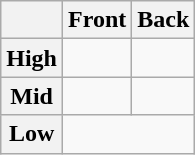<table class="wikitable" style="text-align:center;">
<tr>
<th></th>
<th>Front</th>
<th>Back</th>
</tr>
<tr>
<th>High</th>
<td></td>
<td></td>
</tr>
<tr>
<th>Mid</th>
<td></td>
<td></td>
</tr>
<tr>
<th>Low</th>
<td colspan=2></td>
</tr>
</table>
